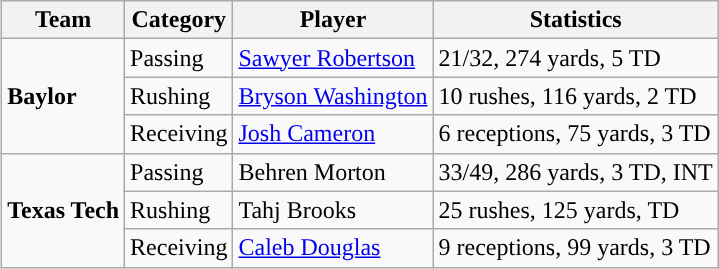<table class="wikitable" style="float: right;">
<tr>
<th>Team</th>
<th>Category</th>
<th>Player</th>
<th>Statistics</th>
</tr>
<tr>
<td rowspan=3><strong>Baylor</strong></td>
<td>Passing</td>
<td><a href='#'>Sawyer Robertson</a></td>
<td>21/32, 274 yards, 5 TD</td>
</tr>
<tr>
<td>Rushing</td>
<td><a href='#'>Bryson Washington</a></td>
<td>10 rushes, 116 yards, 2 TD</td>
</tr>
<tr>
<td>Receiving</td>
<td><a href='#'>Josh Cameron</a></td>
<td>6 receptions, 75 yards, 3 TD</td>
</tr>
<tr>
<td rowspan=3><strong>Texas Tech</strong></td>
<td>Passing</td>
<td>Behren Morton</td>
<td>33/49, 286 yards, 3 TD, INT</td>
</tr>
<tr>
<td>Rushing</td>
<td>Tahj Brooks</td>
<td>25 rushes, 125 yards, TD</td>
</tr>
<tr>
<td>Receiving</td>
<td><a href='#'>Caleb Douglas</a></td>
<td>9 receptions, 99 yards, 3 TD</td>
</tr>
</table>
